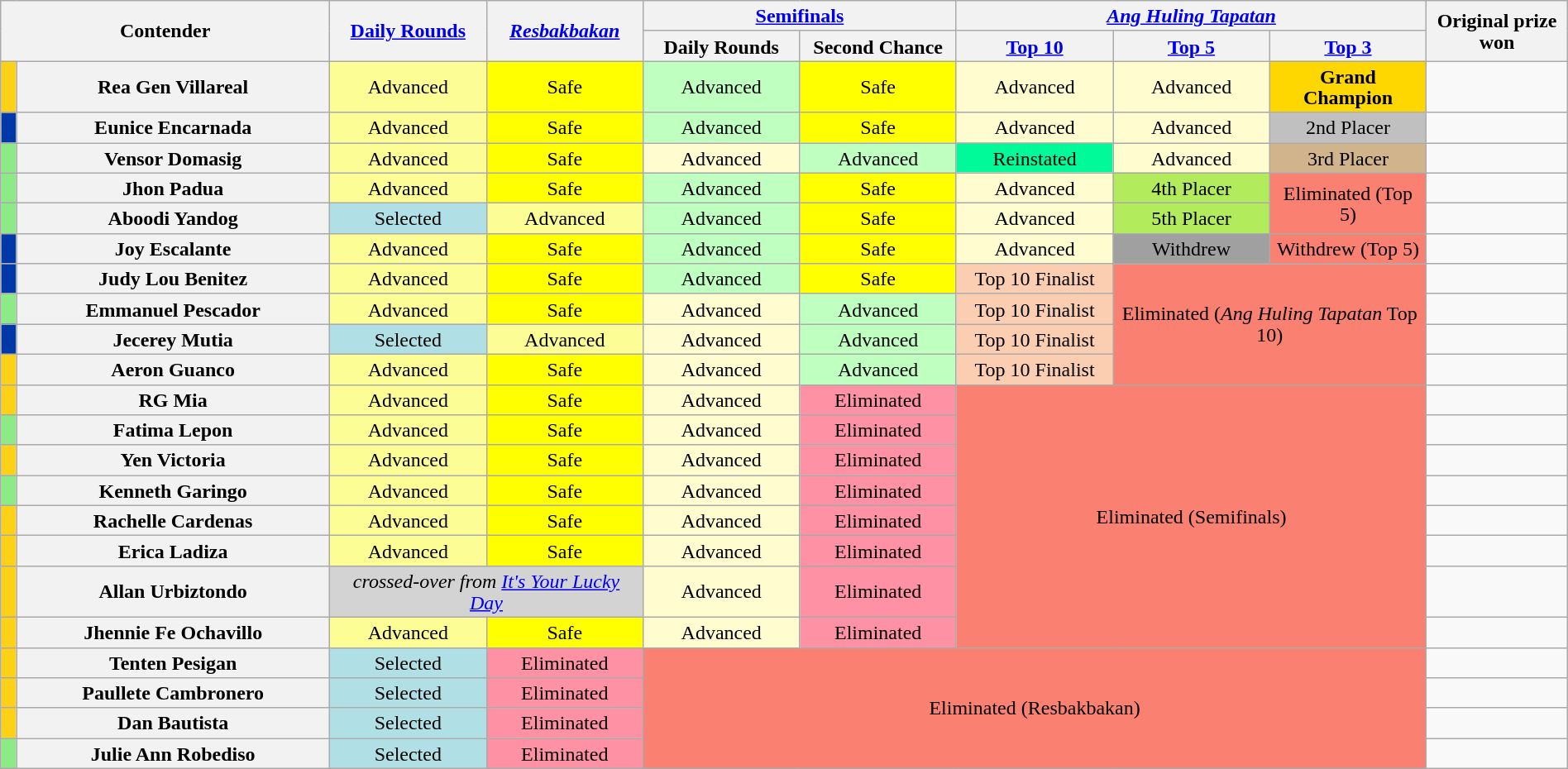<table class="wikitable" style="text-align: center; width:100%;line-height:17px;">
<tr>
<th colspan="2" rowspan="2">Contender</th>
<th rowspan="2" style="width:10%"><a href='#'>Daily Rounds</a></th>
<th rowspan="2" style="width:10%"><a href='#'><em>Resbakbakan</em></a></th>
<th colspan="2"><a href='#'>Semifinals</a></th>
<th colspan="3"><a href='#'><em>Ang Huling Tapatan</em></a></th>
<th rowspan="2">Original prize won</th>
</tr>
<tr>
<th style="width:10%">Daily Rounds</th>
<th style="width:10%">Second Chance</th>
<th style="width:10%"><a href='#'>Top 10</a></th>
<th style="width:10%"><a href='#'>Top 5</a></th>
<th style="width:10%"><a href='#'>Top 3</a></th>
</tr>
<tr>
<th style="background:#FCD116" ;width:01%;"></th>
<th>Rea Gen Villareal</th>
<td style="background:#FDFD96">Advanced</td>
<td style="background:yellow">Safe</td>
<td style="background:#BFFFC0">Advanced</td>
<td style="background:yellow">Safe</td>
<td style="background:#FFFDD0">Advanced</td>
<td style="background:#FFFDD0">Advanced</td>
<td style="background:gold"><strong>Grand Champion</strong></td>
<td></td>
</tr>
<tr>
<th style="background:#0038A8" ;width:01%;"></th>
<th>Eunice Encarnada</th>
<td style="background:#FDFD96">Advanced</td>
<td style="background:yellow">Safe</td>
<td style="background:#BFFFC0">Advanced</td>
<td style="background:yellow">Safe</td>
<td style="background:#FFFDD0">Advanced</td>
<td style="background:#FFFDD0">Advanced</td>
<td style="background:silver">2nd Placer</td>
<td></td>
</tr>
<tr>
<th style="background:#8deb87" ;width:01%;"></th>
<th>Vensor Domasig</th>
<td style="background:#FDFD96">Advanced</td>
<td style="background:yellow">Safe</td>
<td style="background:#FFFDD0">Advanced</td>
<td style="background:#BFFFC0">Advanced</td>
<td style="background:#00fa9a">Reinstated</td>
<td style="background:#FFFDD0">Advanced</td>
<td style="background:tan">3rd Placer</td>
<td></td>
</tr>
<tr>
<th style="background:#8deb87" ;width:01%;"></th>
<th>Jhon Padua</th>
<td style="background:#FDFD96">Advanced</td>
<td style="background:yellow">Safe</td>
<td style="background:#BFFFC0">Advanced</td>
<td style="background:yellow">Safe</td>
<td style="background:#FFFDD0">Advanced</td>
<td style="background:#B2EC5D">4th Placer</td>
<td rowspan="2" style="background:salmon">Eliminated (Top 5)</td>
<td></td>
</tr>
<tr>
<th style="background:#8deb87" ;width:01%;"></th>
<th>Aboodi Yandog</th>
<td style="background:#b0e0e6">Selected</td>
<td style="background:#FDFD96">Advanced</td>
<td style="background:#BFFFC0">Advanced</td>
<td style="background:yellow">Safe</td>
<td style="background:#FFFDD0">Advanced</td>
<td style="background:#B2EC5D">5th Placer</td>
<td></td>
</tr>
<tr>
<th style="background:#0038A8" ;width:01%;"></th>
<th>Joy Escalante</th>
<td style="background:#FDFD96">Advanced</td>
<td style="background:yellow">Safe</td>
<td style="background:#BFFFC0;">Advanced</td>
<td style="background:yellow">Safe</td>
<td style="background:#FFFDD0">Advanced</td>
<td style="background:#a0a0a0">Withdrew</td>
<td style="background:salmon">Withdrew (Top 5)</td>
<td></td>
</tr>
<tr>
<th style="background:#0038A8" ;width:01%;"></th>
<th>Judy Lou Benitez</th>
<td style="background:#FDFD96">Advanced</td>
<td style="background:yellow">Safe</td>
<td style="background:#BFFFC0;">Advanced</td>
<td style="background:yellow">Safe</td>
<td style="background:#FBCEB1">Top 10 Finalist</td>
<td colspan="2" rowspan="4" style="background:salmon">Eliminated (<em>Ang Huling Tapatan</em> Top 10)</td>
<td></td>
</tr>
<tr>
<th style="background:#8deb87" ;width:01%;"></th>
<th>Emmanuel Pescador</th>
<td style="background:#FDFD96">Advanced</td>
<td style="background:yellow">Safe</td>
<td style="background:#FFFDD0">Advanced</td>
<td style="background:#BFFFC0">Advanced</td>
<td style="background:#FBCEB1">Top 10 Finalist</td>
<td></td>
</tr>
<tr>
<th style="background:#0038A8" ;width:01%;"></th>
<th>Jecerey Mutia</th>
<td style="background:#b0e0e6">Selected</td>
<td style="background:#FDFD96">Advanced</td>
<td style="background:#FFFDD0">Advanced</td>
<td style="background:#BFFFC0">Advanced</td>
<td style="background:#FBCEB1">Top 10 Finalist</td>
<td></td>
</tr>
<tr>
<th style="background:#FCD116" ;width:01%;"></th>
<th>Aeron Guanco</th>
<td style="background:#FDFD96">Advanced</td>
<td style="background:yellow">Safe</td>
<td style="background:#FFFDD0">Advanced</td>
<td style="background:#BFFFC0">Advanced</td>
<td style="background:#FBCEB1">Top 10 Finalist</td>
<td></td>
</tr>
<tr>
<th style="background:#FCD116" ;width:01%;"></th>
<th>RG Mia</th>
<td style="background:#FDFD96">Advanced</td>
<td style="background:yellow">Safe</td>
<td style="background:#FFFDD0">Advanced</td>
<td style="background:#ff91a4">Eliminated</td>
<td colspan="3" rowspan="8" style="background:salmon">Eliminated (Semifinals)</td>
<td></td>
</tr>
<tr>
<th style="background:#8deb87;width:01%;"></th>
<th>Fatima Lepon</th>
<td style="background:#FDFD96">Advanced</td>
<td style="background:yellow">Safe</td>
<td style="background:#FFFDD0">Advanced</td>
<td style="background:#ff91a4">Eliminated</td>
<td></td>
</tr>
<tr>
<th style="background:#FCD116;"></th>
<th style="width:20%">Yen Victoria</th>
<td style="background:#FDFD96">Advanced</td>
<td style="background:yellow">Safe</td>
<td style="background:#FFFDD0">Advanced</td>
<td style="background:#ff91a4">Eliminated</td>
<td></td>
</tr>
<tr>
<th style="background:#8deb87" ;width:01%;"></th>
<th>Kenneth Garingo</th>
<td style="background:#FDFD96">Advanced</td>
<td style="background:yellow">Safe</td>
<td style="background:#FFFDD0">Advanced</td>
<td style="background:#ff91a4">Eliminated</td>
<td></td>
</tr>
<tr>
<th style="background:#FCD116;width:01%;"></th>
<th>Rachelle Cardenas</th>
<td style="background:#FDFD96">Advanced</td>
<td style="background:yellow">Safe</td>
<td style="background:#FFFDD0">Advanced</td>
<td style="background:#ff91a4">Eliminated</td>
<td></td>
</tr>
<tr>
<th style="background:#FCD116" ;width:01%;"></th>
<th>Erica Ladiza</th>
<td style="background:#FDFD96">Advanced</td>
<td style="background:yellow">Safe</td>
<td style="background:#FFFDD0">Advanced</td>
<td style="background:#ff91a4">Eliminated</td>
<td></td>
</tr>
<tr>
<th style="background:#FCD116" ;width:01%;"></th>
<th>Allan Urbiztondo</th>
<td colspan="2" style="background:lightgray"><em>crossed-over from <a href='#'>It's Your Lucky Day</a></em></td>
<td style="background:#FFFDD0">Advanced</td>
<td style="background:#ff91a4">Eliminated</td>
<td></td>
</tr>
<tr>
<th style="background:#FCD116;width:01%;"></th>
<th>Jhennie Fe Ochavillo</th>
<td style="background:#FDFD96">Advanced</td>
<td style="background:yellow">Safe</td>
<td style="background:#FFFDD0">Advanced</td>
<td style="background:#ff91a4">Eliminated</td>
<td></td>
</tr>
<tr>
<th style="background:#FCD116" ;width:01%;"></th>
<th>Tenten Pesigan</th>
<td style="background:#b0e0e6">Selected</td>
<td style="background:#ff91a4">Eliminated</td>
<td colspan="5" rowspan="4" style="background:salmon">Eliminated (Resbakbakan)</td>
<td></td>
</tr>
<tr>
<th style="background:#FCD116" ;width:01%;"></th>
<th>Paullete Cambronero</th>
<td style="background:#b0e0e6">Selected</td>
<td style="background:#ff91a4">Eliminated</td>
<td></td>
</tr>
<tr>
<th style="background:#FCD116" ;width:01%;"></th>
<th>Dan Bautista</th>
<td style="background:#b0e0e6">Selected</td>
<td style="background:#ff91a4">Eliminated</td>
<td></td>
</tr>
<tr>
<th style="background:#8deb87" ;width:01%;"></th>
<th>Julie Ann Robediso</th>
<td style="background:#b0e0e6">Selected</td>
<td style="background:#ff91a4">Eliminated</td>
<td></td>
</tr>
</table>
